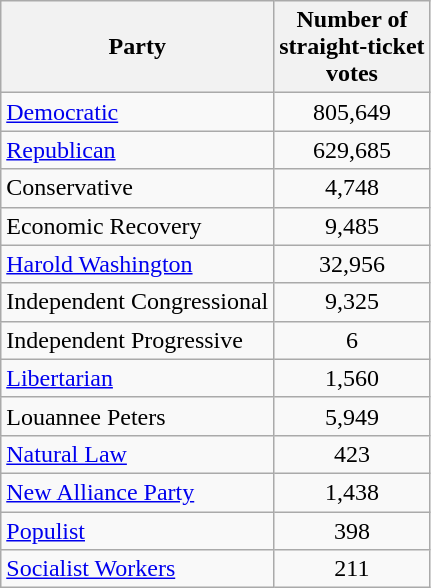<table class="wikitable">
<tr>
<th>Party</th>
<th>Number of<br>straight-ticket<br>votes</th>
</tr>
<tr>
<td><a href='#'>Democratic</a></td>
<td style=text-align:center>805,649</td>
</tr>
<tr>
<td><a href='#'>Republican</a></td>
<td style=text-align:center>629,685</td>
</tr>
<tr>
<td>Conservative</td>
<td style=text-align:center>4,748</td>
</tr>
<tr>
<td>Economic Recovery</td>
<td style=text-align:center>9,485</td>
</tr>
<tr>
<td><a href='#'>Harold Washington</a></td>
<td style=text-align:center>32,956</td>
</tr>
<tr>
<td>Independent Congressional</td>
<td style=text-align:center>9,325</td>
</tr>
<tr>
<td>Independent Progressive</td>
<td style=text-align:center>6</td>
</tr>
<tr>
<td><a href='#'>Libertarian</a></td>
<td style=text-align:center>1,560</td>
</tr>
<tr>
<td>Louannee Peters</td>
<td style=text-align:center>5,949</td>
</tr>
<tr>
<td><a href='#'>Natural Law</a></td>
<td style=text-align:center>423</td>
</tr>
<tr>
<td><a href='#'>New Alliance Party</a></td>
<td style=text-align:center>1,438</td>
</tr>
<tr>
<td><a href='#'>Populist</a></td>
<td style=text-align:center>398</td>
</tr>
<tr>
<td><a href='#'>Socialist Workers</a></td>
<td style=text-align:center>211</td>
</tr>
</table>
